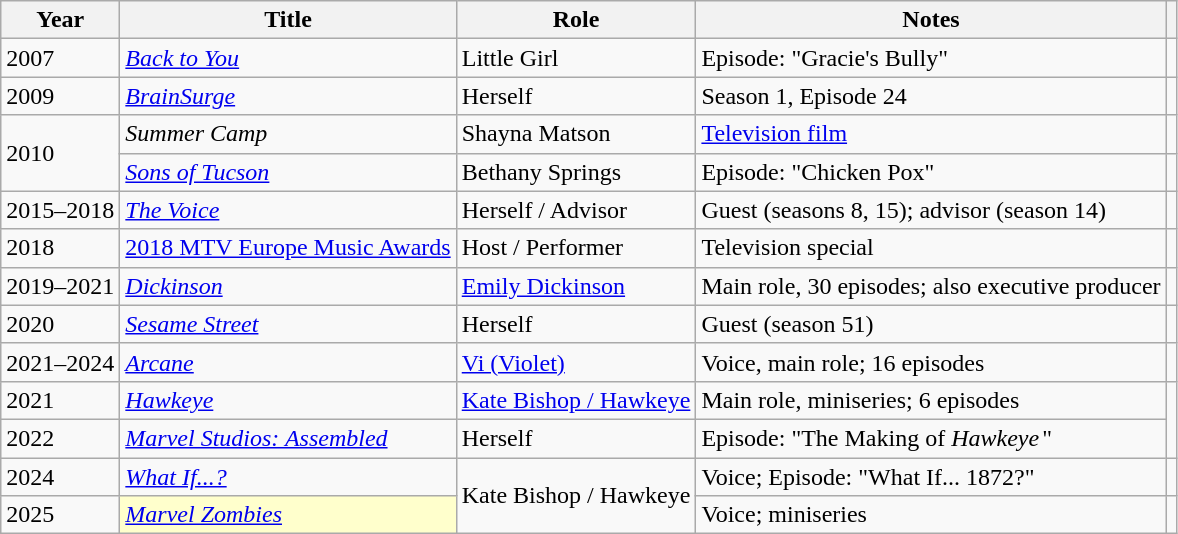<table class="wikitable sortable">
<tr>
<th>Year</th>
<th>Title</th>
<th>Role</th>
<th class="unsortable">Notes</th>
<th scope="col" class="unsortable"></th>
</tr>
<tr>
<td>2007</td>
<td><em><a href='#'>Back to You</a></em></td>
<td>Little Girl</td>
<td>Episode: "Gracie's Bully"</td>
<td align ="center"></td>
</tr>
<tr>
<td>2009</td>
<td><em><a href='#'>BrainSurge</a></em></td>
<td>Herself</td>
<td>Season 1, Episode 24</td>
<td align ="center"></td>
</tr>
<tr>
<td rowspan="2">2010</td>
<td><em>Summer Camp</em></td>
<td>Shayna Matson</td>
<td><a href='#'>Television film</a></td>
<td align="center"></td>
</tr>
<tr>
<td><em><a href='#'>Sons of Tucson</a></em></td>
<td>Bethany Springs</td>
<td>Episode: "Chicken Pox"</td>
<td align ="center"></td>
</tr>
<tr>
<td>2015–2018</td>
<td><em><a href='#'>The Voice</a></em></td>
<td>Herself / Advisor</td>
<td>Guest (seasons 8, 15); advisor (season 14)</td>
<td align ="center"></td>
</tr>
<tr>
<td>2018</td>
<td><a href='#'>2018 MTV Europe Music Awards</a></td>
<td>Host / Performer</td>
<td>Television special</td>
<td align ="center"></td>
</tr>
<tr>
<td>2019–2021</td>
<td><em><a href='#'>Dickinson</a></em></td>
<td><a href='#'>Emily Dickinson</a></td>
<td>Main role, 30 episodes; also executive producer</td>
<td align ="center"></td>
</tr>
<tr>
<td>2020</td>
<td><em><a href='#'>Sesame Street</a></em></td>
<td>Herself</td>
<td>Guest (season 51)</td>
<td align ="center"></td>
</tr>
<tr>
<td>2021–2024</td>
<td><em><a href='#'>Arcane</a></em></td>
<td><a href='#'>Vi (Violet)</a></td>
<td>Voice, main role; 16 episodes</td>
<td align ="center"></td>
</tr>
<tr>
<td>2021</td>
<td><em><a href='#'>Hawkeye</a></em></td>
<td><a href='#'>Kate Bishop / Hawkeye</a></td>
<td>Main role, miniseries; 6 episodes</td>
<td rowspan=2 align ="center"></td>
</tr>
<tr>
<td>2022</td>
<td><em><a href='#'>Marvel Studios: Assembled</a></em></td>
<td>Herself</td>
<td>Episode: "The Making of <em>Hawkeye </em> "</td>
</tr>
<tr>
<td>2024</td>
<td><em><a href='#'>What If...?</a></em></td>
<td rowspan=2>Kate Bishop / Hawkeye</td>
<td>Voice; Episode: "What If... 1872?"</td>
<td align ="center"></td>
</tr>
<tr>
<td>2025</td>
<td style="background:#FFFFCC;"><em><a href='#'>Marvel Zombies</a></em></td>
<td>Voice; miniseries</td>
<td align ="center"></td>
</tr>
</table>
